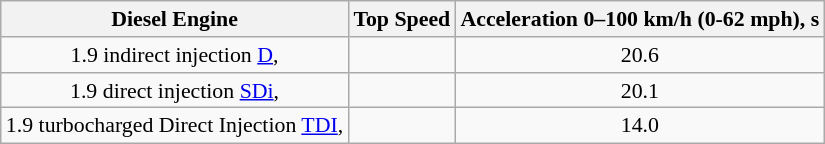<table class="wikitable" style="text-align:center; font-size:91%;">
<tr>
<th>Diesel Engine</th>
<th>Top Speed</th>
<th>Acceleration 0–100 km/h (0-62 mph), s</th>
</tr>
<tr>
<td>1.9 indirect injection <a href='#'>D</a>, </td>
<td></td>
<td>20.6</td>
</tr>
<tr>
<td>1.9 direct injection <a href='#'>SDi</a>, </td>
<td></td>
<td>20.1</td>
</tr>
<tr>
<td>1.9 turbocharged Direct Injection <a href='#'>TDI</a>, </td>
<td></td>
<td>14.0</td>
</tr>
</table>
